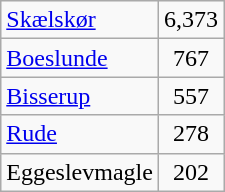<table class="wikitable" style="float:left; margin-right:1em">
<tr>
<td><a href='#'>Skælskør</a></td>
<td align="center">6,373</td>
</tr>
<tr>
<td><a href='#'>Boeslunde</a></td>
<td align="center">767</td>
</tr>
<tr>
<td><a href='#'>Bisserup</a></td>
<td align="center">557</td>
</tr>
<tr>
<td><a href='#'>Rude</a></td>
<td align="center">278</td>
</tr>
<tr>
<td>Eggeslevmagle</td>
<td align="center">202</td>
</tr>
</table>
